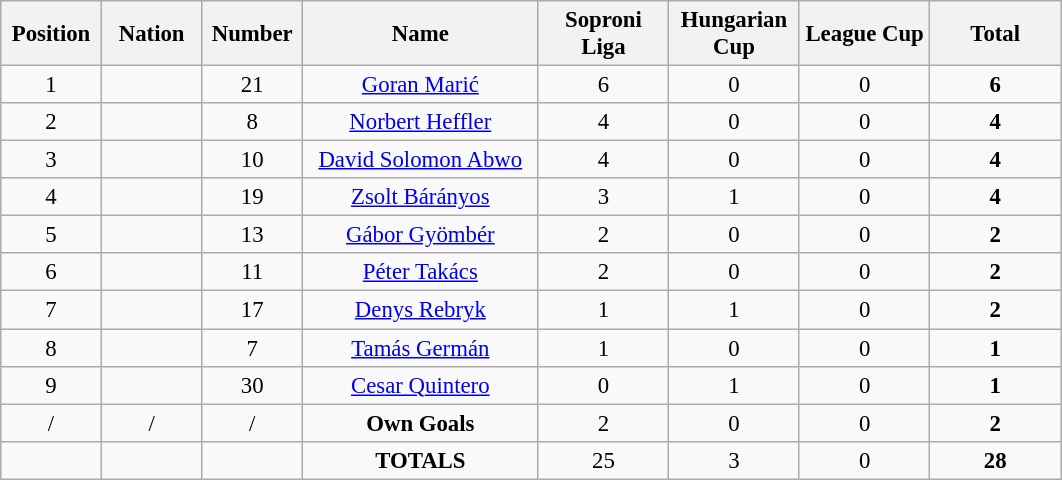<table class="wikitable" style="font-size: 95%; text-align: center;">
<tr>
<th width=60>Position</th>
<th width=60>Nation</th>
<th width=60>Number</th>
<th width=150>Name</th>
<th width=80>Soproni Liga</th>
<th width=80>Hungarian Cup</th>
<th width=80>League Cup</th>
<th width=80>Total</th>
</tr>
<tr>
<td>1</td>
<td></td>
<td>21</td>
<td><a href='#'>Goran Marić</a></td>
<td>6</td>
<td>0</td>
<td>0</td>
<td><strong>6</strong></td>
</tr>
<tr>
<td>2</td>
<td></td>
<td>8</td>
<td><a href='#'>Norbert Heffler</a></td>
<td>4</td>
<td>0</td>
<td>0</td>
<td><strong>4</strong></td>
</tr>
<tr>
<td>3</td>
<td></td>
<td>10</td>
<td><a href='#'>David Solomon Abwo</a></td>
<td>4</td>
<td>0</td>
<td>0</td>
<td><strong>4</strong></td>
</tr>
<tr>
<td>4</td>
<td></td>
<td>19</td>
<td><a href='#'>Zsolt Bárányos</a></td>
<td>3</td>
<td>1</td>
<td>0</td>
<td><strong>4</strong></td>
</tr>
<tr>
<td>5</td>
<td></td>
<td>13</td>
<td><a href='#'>Gábor Gyömbér</a></td>
<td>2</td>
<td>0</td>
<td>0</td>
<td><strong>2</strong></td>
</tr>
<tr>
<td>6</td>
<td></td>
<td>11</td>
<td><a href='#'>Péter Takács</a></td>
<td>2</td>
<td>0</td>
<td>0</td>
<td><strong>2</strong></td>
</tr>
<tr>
<td>7</td>
<td></td>
<td>17</td>
<td><a href='#'>Denys Rebryk</a></td>
<td>1</td>
<td>1</td>
<td>0</td>
<td><strong>2</strong></td>
</tr>
<tr>
<td>8</td>
<td></td>
<td>7</td>
<td><a href='#'>Tamás Germán</a></td>
<td>1</td>
<td>0</td>
<td>0</td>
<td><strong>1</strong></td>
</tr>
<tr>
<td>9</td>
<td></td>
<td>30</td>
<td><a href='#'>Cesar Quintero</a></td>
<td>0</td>
<td>1</td>
<td>0</td>
<td><strong>1</strong></td>
</tr>
<tr>
<td>/</td>
<td>/</td>
<td>/</td>
<td><strong>Own Goals</strong></td>
<td>2</td>
<td>0</td>
<td>0</td>
<td><strong>2</strong></td>
</tr>
<tr>
<td></td>
<td></td>
<td></td>
<td><strong>TOTALS</strong></td>
<td>25</td>
<td>3</td>
<td>0</td>
<td><strong>28</strong></td>
</tr>
</table>
